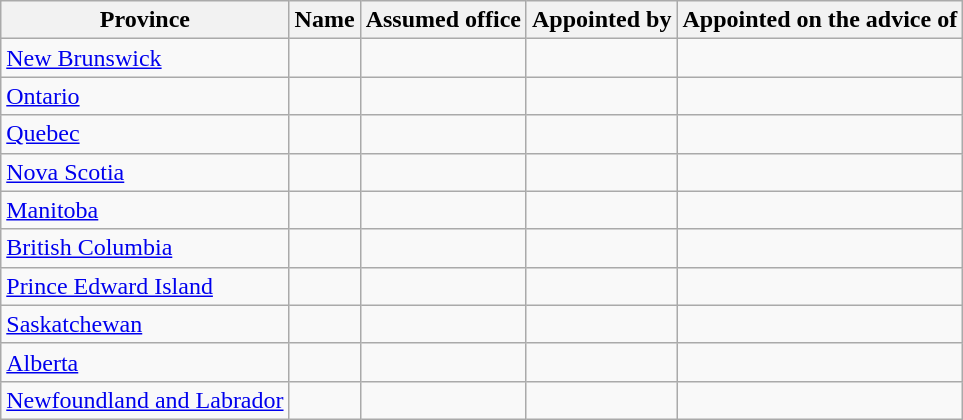<table class="wikitable sortable">
<tr>
<th align="left">Province</th>
<th align="left">Name</th>
<th>Assumed office</th>
<th>Appointed by</th>
<th>Appointed on the advice of</th>
</tr>
<tr>
<td> <a href='#'>New Brunswick</a></td>
<td></td>
<td></td>
<td></td>
<td></td>
</tr>
<tr>
<td> <a href='#'>Ontario</a></td>
<td></td>
<td></td>
<td></td>
<td></td>
</tr>
<tr>
<td> <a href='#'>Quebec</a></td>
<td></td>
<td></td>
<td></td>
<td></td>
</tr>
<tr>
<td> <a href='#'>Nova Scotia</a></td>
<td></td>
<td></td>
<td></td>
<td></td>
</tr>
<tr>
<td> <a href='#'>Manitoba</a></td>
<td></td>
<td></td>
<td></td>
<td></td>
</tr>
<tr>
<td> <a href='#'>British Columbia</a></td>
<td></td>
<td></td>
<td></td>
<td></td>
</tr>
<tr>
<td> <a href='#'>Prince Edward Island</a></td>
<td></td>
<td></td>
<td></td>
<td></td>
</tr>
<tr>
<td> <a href='#'>Saskatchewan</a></td>
<td></td>
<td></td>
<td></td>
<td></td>
</tr>
<tr>
<td> <a href='#'>Alberta</a></td>
<td></td>
<td></td>
<td></td>
<td></td>
</tr>
<tr>
<td> <a href='#'>Newfoundland and Labrador</a></td>
<td></td>
<td></td>
<td></td>
<td></td>
</tr>
</table>
